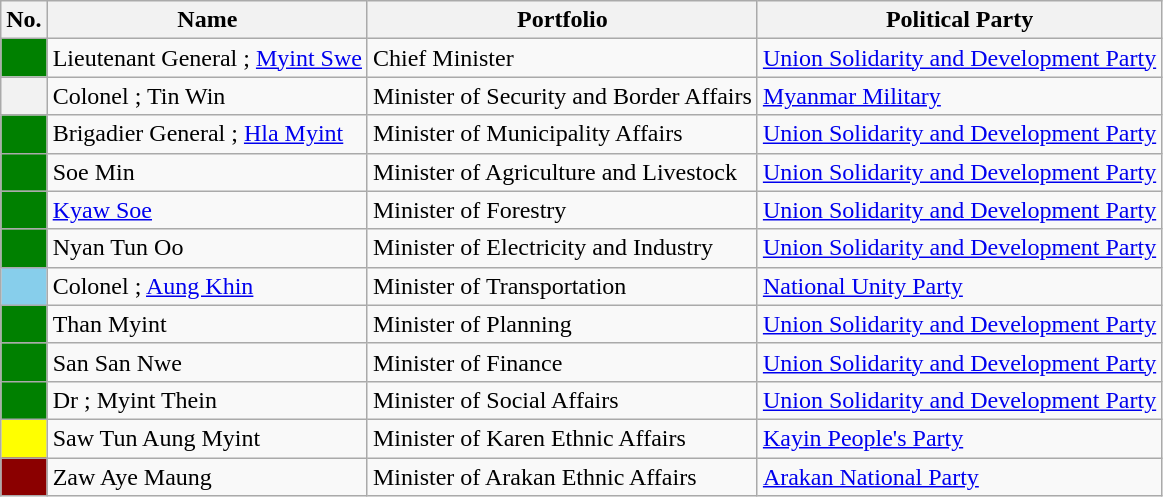<table class="wikitable">
<tr>
<th>No.</th>
<th>Name</th>
<th>Portfolio</th>
<th>Political Party</th>
</tr>
<tr>
<th style="background:Green;"></th>
<td>Lieutenant General ; <a href='#'>Myint Swe</a></td>
<td>Chief Minister</td>
<td><a href='#'>Union Solidarity and Development Party</a></td>
</tr>
<tr>
<th> </th>
<td>Colonel ; Tin Win</td>
<td>Minister of Security and Border Affairs</td>
<td><a href='#'>Myanmar Military</a></td>
</tr>
<tr>
<th style="background:Green;"></th>
<td>Brigadier General ; <a href='#'>Hla Myint</a></td>
<td>Minister of Municipality Affairs</td>
<td><a href='#'>Union Solidarity and Development Party</a></td>
</tr>
<tr>
<th style="background:Green;"></th>
<td>Soe Min</td>
<td>Minister of Agriculture and Livestock</td>
<td><a href='#'>Union Solidarity and Development Party</a></td>
</tr>
<tr>
<th style="background:Green;"></th>
<td><a href='#'>Kyaw Soe</a></td>
<td>Minister of Forestry</td>
<td><a href='#'>Union Solidarity and Development Party</a></td>
</tr>
<tr>
<th style="background:Green;"></th>
<td>Nyan Tun Oo</td>
<td>Minister of Electricity and Industry</td>
<td><a href='#'>Union Solidarity and Development Party</a></td>
</tr>
<tr>
<th style="background:SkyBlue;"></th>
<td>Colonel ; <a href='#'>Aung Khin</a></td>
<td>Minister of Transportation</td>
<td><a href='#'>National Unity Party</a></td>
</tr>
<tr>
<th style="background:Green;"></th>
<td>Than Myint</td>
<td>Minister of Planning</td>
<td><a href='#'>Union Solidarity and Development Party</a></td>
</tr>
<tr>
<th style="background:Green;"></th>
<td>San San Nwe</td>
<td>Minister of Finance</td>
<td><a href='#'>Union Solidarity and Development Party</a></td>
</tr>
<tr>
<th style="background:Green;"></th>
<td>Dr ; Myint Thein</td>
<td>Minister of Social Affairs</td>
<td><a href='#'>Union Solidarity and Development Party</a></td>
</tr>
<tr>
<th style="background:Yellow;"></th>
<td>Saw Tun Aung Myint</td>
<td>Minister of Karen Ethnic Affairs</td>
<td><a href='#'>Kayin People's Party</a></td>
</tr>
<tr>
<th style="background:DarkRed;"></th>
<td>Zaw Aye Maung</td>
<td>Minister of Arakan Ethnic Affairs</td>
<td><a href='#'>Arakan National Party</a></td>
</tr>
</table>
